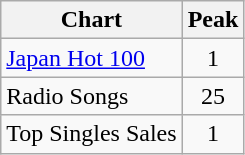<table class="wikitable">
<tr>
<th style="text-align:center;">Chart</th>
<th style="text-align:center;">Peak</th>
</tr>
<tr>
<td align="left"><a href='#'>Japan Hot 100</a></td>
<td style="text-align:center;">1</td>
</tr>
<tr>
<td align="left">Radio Songs</td>
<td style="text-align:center;">25</td>
</tr>
<tr>
<td align="left">Top Singles Sales</td>
<td style="text-align:center;">1</td>
</tr>
</table>
